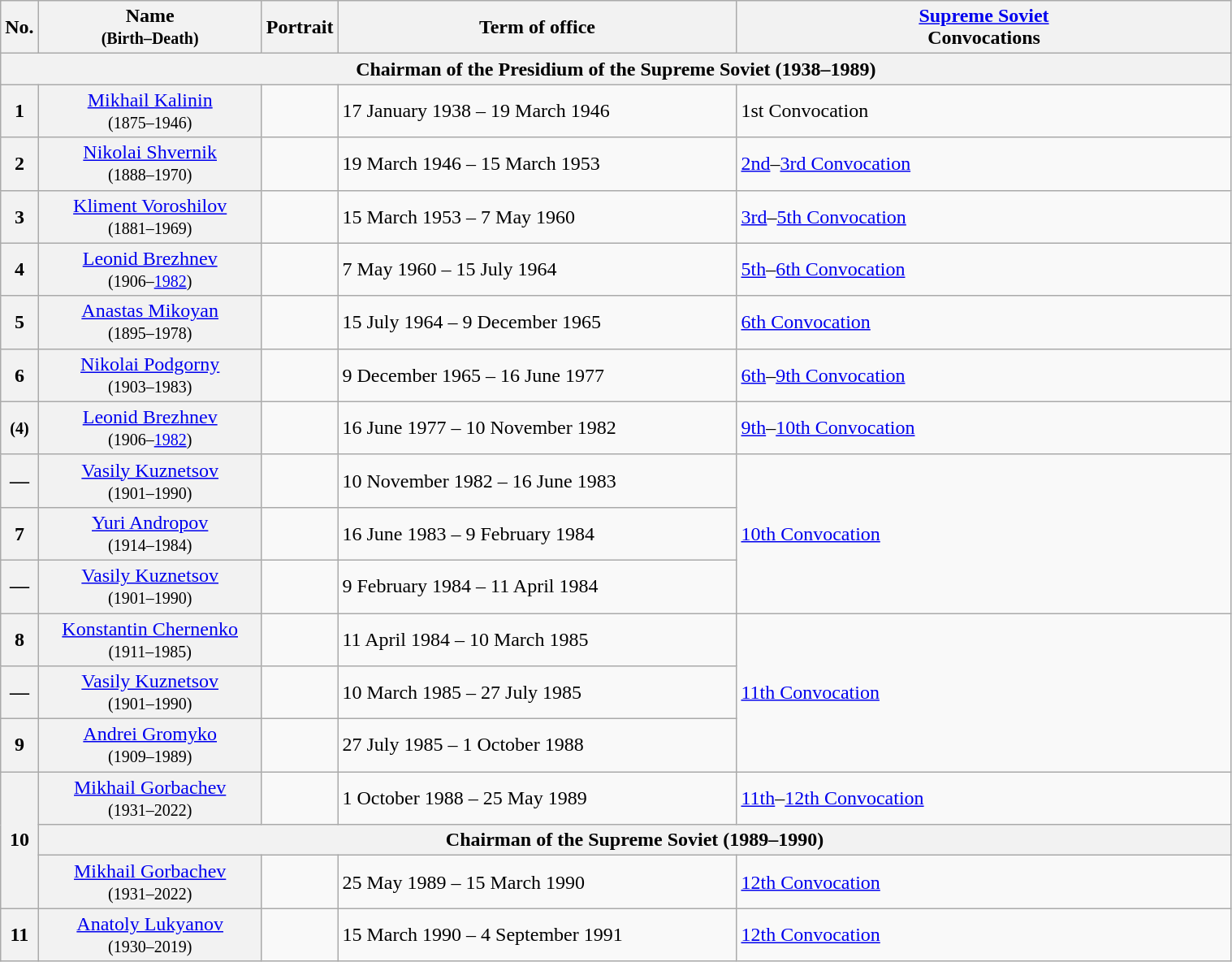<table class="wikitable" width=80%>
<tr>
<th align="center" width="1%">No.<br></th>
<th scope="col" style="width:11em;">Name<br><small>(Birth–Death)</small></th>
<th scope="col" width="1%">Portrait</th>
<th scope="col" style="width:20em;">Term of office</th>
<th scope="col"><a href='#'>Supreme Soviet</a><br>Convocations<br></th>
</tr>
<tr>
<th colspan="5">Chairman of the Presidium of the Supreme Soviet (1938–1989)</th>
</tr>
<tr>
<th style="text-align:center;">1</th>
<th scope="row" style="font-weight:normal;"><a href='#'>Mikhail Kalinin</a><br><small>(1875–1946)</small></th>
<td></td>
<td>17 January 1938 – 19 March 1946</td>
<td 1st Convocation of the Supreme Soviet of the Soviet Union>1st Convocation</td>
</tr>
<tr>
<th style="text-align:center;">2</th>
<th scope="row" style="font-weight:normal;"><a href='#'>Nikolai Shvernik</a><br><small>(1888–1970)</small></th>
<td></td>
<td>19 March 1946 – 15 March 1953</td>
<td><a href='#'>2nd</a>–<a href='#'>3rd Convocation</a></td>
</tr>
<tr>
<th style="text-align:center;">3</th>
<th scope="row" style="font-weight:normal;"><a href='#'>Kliment Voroshilov</a><br><small>(1881–1969)</small></th>
<td></td>
<td>15 March 1953 – 7 May 1960</td>
<td><a href='#'>3rd</a>–<a href='#'>5th Convocation</a></td>
</tr>
<tr>
<th style="text-align:center;">4</th>
<th scope="row" style="font-weight:normal;"><a href='#'>Leonid Brezhnev</a><br><small>(1906–<a href='#'>1982</a>)</small></th>
<td></td>
<td>7 May 1960 – 15 July 1964</td>
<td><a href='#'>5th</a>–<a href='#'>6th Convocation</a></td>
</tr>
<tr>
<th style="text-align:center;">5</th>
<th scope="row" style="font-weight:normal;"><a href='#'>Anastas Mikoyan</a><br><small>(1895–1978)</small></th>
<td></td>
<td>15 July 1964 – 9 December 1965</td>
<td><a href='#'>6th Convocation</a></td>
</tr>
<tr>
<th style="text-align:center;">6</th>
<th scope="row" style="font-weight:normal;"><a href='#'>Nikolai Podgorny</a><br><small>(1903–1983)</small></th>
<td></td>
<td>9 December 1965 – 16 June 1977</td>
<td><a href='#'>6th</a>–<a href='#'>9th Convocation</a></td>
</tr>
<tr>
<th style="text-align:center;"><small>(4)</small></th>
<th scope="row" style="font-weight:normal;"><a href='#'>Leonid Brezhnev</a><br><small>(1906–<a href='#'>1982</a>)</small></th>
<td></td>
<td>16 June 1977 – 10 November 1982</td>
<td><a href='#'>9th</a>–<a href='#'>10th Convocation</a></td>
</tr>
<tr>
<th style="text-align:center;">—</th>
<th scope="row" style="font-weight:normal;"><a href='#'>Vasily Kuznetsov</a><br><small>(1901–1990)</small></th>
<td></td>
<td>10 November 1982 – 16 June 1983</td>
<td rowspan="3"><a href='#'>10th Convocation</a></td>
</tr>
<tr>
<th style="text-align:center;">7</th>
<th scope="row" style="font-weight:normal;"><a href='#'>Yuri Andropov</a><br><small>(1914–1984)</small></th>
<td></td>
<td>16 June 1983 – 9 February 1984</td>
</tr>
<tr>
<th style="text-align:center;">—</th>
<th scope="row" style="font-weight:normal;"><a href='#'>Vasily Kuznetsov</a><br><small>(1901–1990)</small></th>
<td></td>
<td>9 February 1984 – 11 April 1984</td>
</tr>
<tr>
<th style="text-align:center;">8</th>
<th scope="row" style="font-weight:normal;"><a href='#'>Konstantin Chernenko</a><br><small>(1911–1985)</small></th>
<td></td>
<td>11 April 1984 – 10 March 1985</td>
<td rowspan="3"><a href='#'>11th Convocation</a></td>
</tr>
<tr>
<th style="text-align:center;">—</th>
<th scope="row" style="font-weight:normal;"><a href='#'>Vasily Kuznetsov</a><br><small>(1901–1990)</small></th>
<td></td>
<td>10 March 1985 – 27 July 1985</td>
</tr>
<tr>
<th style="text-align:center;">9</th>
<th scope="row" style="font-weight:normal;"><a href='#'>Andrei Gromyko</a><br><small>(1909–1989)</small></th>
<td></td>
<td>27 July 1985 – 1 October 1988</td>
</tr>
<tr>
<th rowspan="3" style="text-align:center;">10</th>
<th scope="row" style="font-weight:normal;"><a href='#'>Mikhail Gorbachev</a><br><small>(1931–2022)</small></th>
<td></td>
<td>1 October 1988 – 25 May 1989</td>
<td><a href='#'>11th</a>–<a href='#'>12th Convocation</a></td>
</tr>
<tr>
<th colspan="4" align="center">Chairman of the Supreme Soviet (1989–1990)</th>
</tr>
<tr>
<th scope="row" style="font-weight:normal;"><a href='#'>Mikhail Gorbachev</a><br><small>(1931–2022)</small></th>
<td></td>
<td>25 May 1989 – 15 March 1990</td>
<td><a href='#'>12th Convocation</a></td>
</tr>
<tr>
<th style="text-align:center;">11</th>
<th scope="row" style="font-weight:normal;"><a href='#'>Anatoly Lukyanov</a><br><small>(1930–2019)</small></th>
<td></td>
<td>15 March 1990 – 4 September 1991</td>
<td><a href='#'>12th Convocation</a></td>
</tr>
</table>
